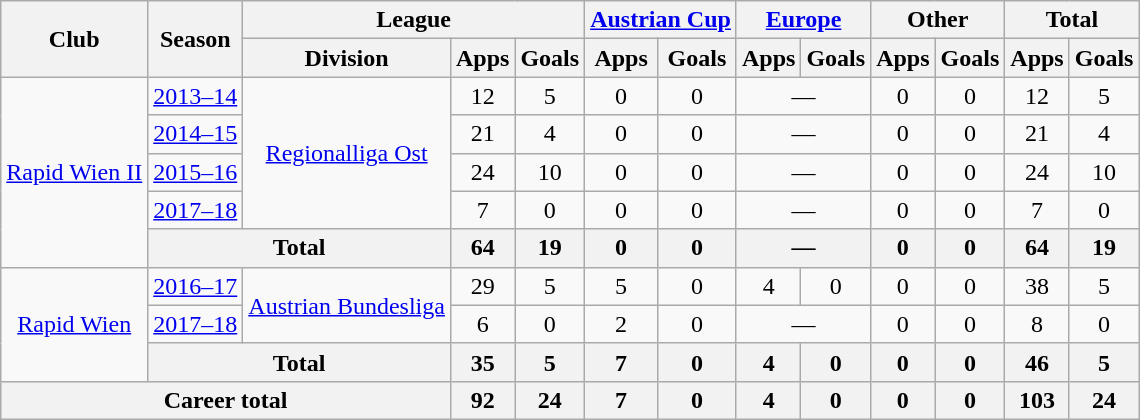<table class="wikitable" style="text-align:center">
<tr>
<th rowspan="2">Club</th>
<th rowspan="2">Season</th>
<th colspan="3">League</th>
<th colspan="2"><a href='#'>Austrian Cup</a></th>
<th colspan="2"><a href='#'>Europe</a></th>
<th colspan="2">Other</th>
<th colspan="2">Total</th>
</tr>
<tr>
<th>Division</th>
<th>Apps</th>
<th>Goals</th>
<th>Apps</th>
<th>Goals</th>
<th>Apps</th>
<th>Goals</th>
<th>Apps</th>
<th>Goals</th>
<th>Apps</th>
<th>Goals</th>
</tr>
<tr>
<td rowspan="5"><a href='#'>Rapid Wien II</a></td>
<td><a href='#'>2013–14</a></td>
<td rowspan="4"><a href='#'>Regionalliga Ost</a></td>
<td>12</td>
<td>5</td>
<td>0</td>
<td>0</td>
<td colspan="2">—</td>
<td>0</td>
<td>0</td>
<td>12</td>
<td>5</td>
</tr>
<tr>
<td><a href='#'>2014–15</a></td>
<td>21</td>
<td>4</td>
<td>0</td>
<td>0</td>
<td colspan="2">—</td>
<td>0</td>
<td>0</td>
<td>21</td>
<td>4</td>
</tr>
<tr>
<td><a href='#'>2015–16</a></td>
<td>24</td>
<td>10</td>
<td>0</td>
<td>0</td>
<td colspan="2">—</td>
<td>0</td>
<td>0</td>
<td>24</td>
<td>10</td>
</tr>
<tr>
<td><a href='#'>2017–18</a></td>
<td>7</td>
<td>0</td>
<td>0</td>
<td>0</td>
<td colspan="2">—</td>
<td>0</td>
<td>0</td>
<td>7</td>
<td>0</td>
</tr>
<tr>
<th colspan="2">Total</th>
<th>64</th>
<th>19</th>
<th>0</th>
<th>0</th>
<th colspan="2">—</th>
<th>0</th>
<th>0</th>
<th>64</th>
<th>19</th>
</tr>
<tr>
<td rowspan="3"><a href='#'>Rapid Wien</a></td>
<td><a href='#'>2016–17</a></td>
<td rowspan="2"><a href='#'>Austrian Bundesliga</a></td>
<td>29</td>
<td>5</td>
<td>5</td>
<td>0</td>
<td>4</td>
<td>0</td>
<td>0</td>
<td>0</td>
<td>38</td>
<td>5</td>
</tr>
<tr>
<td><a href='#'>2017–18</a></td>
<td>6</td>
<td>0</td>
<td>2</td>
<td>0</td>
<td colspan="2">—</td>
<td>0</td>
<td>0</td>
<td>8</td>
<td>0</td>
</tr>
<tr>
<th colspan="2">Total</th>
<th>35</th>
<th>5</th>
<th>7</th>
<th>0</th>
<th>4</th>
<th>0</th>
<th>0</th>
<th>0</th>
<th>46</th>
<th>5</th>
</tr>
<tr>
<th colspan="3">Career total</th>
<th>92</th>
<th>24</th>
<th>7</th>
<th>0</th>
<th>4</th>
<th>0</th>
<th>0</th>
<th>0</th>
<th>103</th>
<th>24</th>
</tr>
</table>
